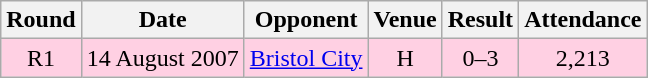<table class="wikitable sortable" style="text-align:center;">
<tr>
<th>Round</th>
<th>Date</th>
<th>Opponent</th>
<th>Venue</th>
<th>Result</th>
<th>Attendance</th>
</tr>
<tr style="background:#ffd0e3;">
<td>R1</td>
<td>14 August 2007</td>
<td><a href='#'>Bristol City</a></td>
<td>H</td>
<td>0–3</td>
<td>2,213</td>
</tr>
</table>
